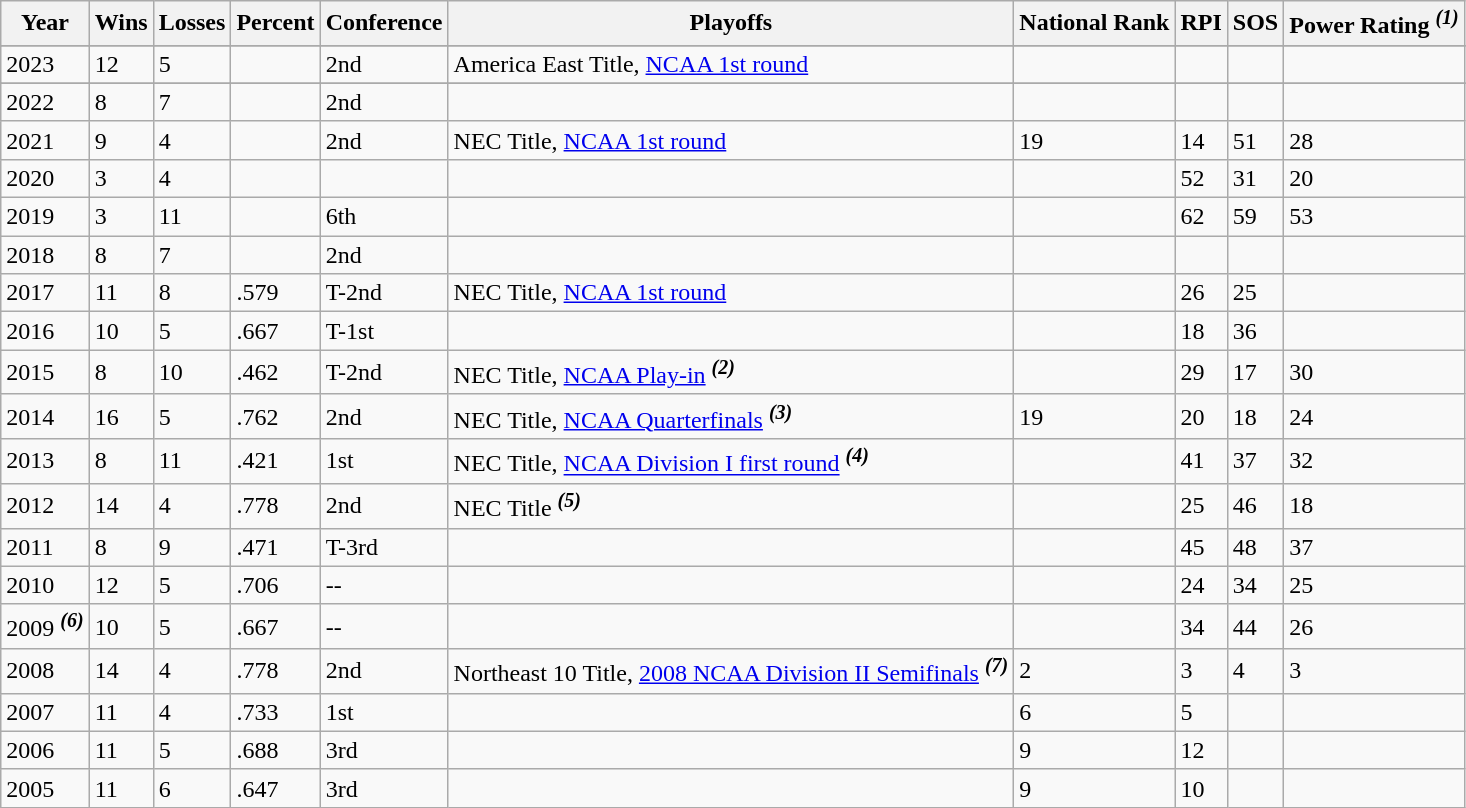<table class="wikitable sortable">
<tr>
<th>Year</th>
<th>Wins</th>
<th>Losses</th>
<th>Percent</th>
<th>Conference</th>
<th>Playoffs</th>
<th>National Rank</th>
<th>RPI</th>
<th>SOS</th>
<th>Power Rating <sup><strong><em>(1)</em></strong></sup></th>
</tr>
<tr>
</tr>
<tr>
<td>2023</td>
<td>12</td>
<td>5</td>
<td></td>
<td>2nd</td>
<td>America East Title, <a href='#'>NCAA 1st round</a></td>
<td></td>
<td></td>
<td></td>
<td></td>
</tr>
<tr>
</tr>
<tr>
<td>2022</td>
<td>8</td>
<td>7</td>
<td></td>
<td>2nd</td>
<td></td>
<td></td>
<td></td>
<td></td>
<td></td>
</tr>
<tr>
<td>2021</td>
<td>9</td>
<td>4</td>
<td></td>
<td>2nd</td>
<td>NEC Title, <a href='#'>NCAA 1st round</a></td>
<td>19</td>
<td>14</td>
<td>51</td>
<td>28</td>
</tr>
<tr>
<td>2020</td>
<td>3</td>
<td>4</td>
<td></td>
<td></td>
<td></td>
<td></td>
<td>52</td>
<td>31</td>
<td>20</td>
</tr>
<tr>
<td>2019</td>
<td>3</td>
<td>11</td>
<td></td>
<td>6th</td>
<td></td>
<td></td>
<td>62</td>
<td>59</td>
<td>53</td>
</tr>
<tr>
<td>2018</td>
<td>8</td>
<td>7</td>
<td></td>
<td>2nd</td>
<td></td>
<td></td>
<td></td>
<td></td>
<td></td>
</tr>
<tr>
<td>2017</td>
<td>11</td>
<td>8</td>
<td>.579</td>
<td>T-2nd</td>
<td>NEC Title, <a href='#'>NCAA 1st round</a></td>
<td></td>
<td>26</td>
<td>25</td>
<td></td>
</tr>
<tr>
<td>2016</td>
<td>10</td>
<td>5</td>
<td>.667</td>
<td>T-1st</td>
<td></td>
<td></td>
<td>18</td>
<td>36</td>
<td></td>
</tr>
<tr>
<td>2015</td>
<td>8</td>
<td>10</td>
<td>.462</td>
<td>T-2nd</td>
<td>NEC Title, <a href='#'>NCAA Play-in</a> <sup><strong><em>(2)</em></strong></sup></td>
<td></td>
<td>29</td>
<td>17</td>
<td>30</td>
</tr>
<tr>
<td>2014</td>
<td>16</td>
<td>5</td>
<td>.762</td>
<td>2nd</td>
<td>NEC Title, <a href='#'>NCAA Quarterfinals</a> <sup><strong><em>(3)</em></strong></sup></td>
<td>19</td>
<td>20</td>
<td>18</td>
<td>24</td>
</tr>
<tr>
<td>2013</td>
<td>8</td>
<td>11</td>
<td>.421</td>
<td>1st</td>
<td>NEC Title, <a href='#'>NCAA Division I first round</a> <sup><strong><em>(4)</em></strong></sup></td>
<td></td>
<td>41</td>
<td>37</td>
<td>32</td>
</tr>
<tr>
<td>2012</td>
<td>14</td>
<td>4</td>
<td>.778</td>
<td>2nd</td>
<td>NEC Title  <sup><strong><em>(5)</em></strong></sup></td>
<td></td>
<td>25</td>
<td>46</td>
<td>18</td>
</tr>
<tr>
<td>2011</td>
<td>8</td>
<td>9</td>
<td>.471</td>
<td>T-3rd</td>
<td></td>
<td></td>
<td>45</td>
<td>48</td>
<td>37</td>
</tr>
<tr>
<td>2010</td>
<td>12</td>
<td>5</td>
<td>.706</td>
<td>--</td>
<td></td>
<td></td>
<td>24</td>
<td>34</td>
<td>25</td>
</tr>
<tr>
<td>2009 <sup><strong><em>(6)</em></strong></sup></td>
<td>10</td>
<td>5</td>
<td>.667</td>
<td>--</td>
<td></td>
<td></td>
<td>34</td>
<td>44</td>
<td>26</td>
</tr>
<tr>
<td>2008</td>
<td>14</td>
<td>4</td>
<td>.778</td>
<td>2nd</td>
<td>Northeast 10 Title, <a href='#'>2008 NCAA Division II Semifinals</a> <sup><strong><em>(7)</em></strong></sup></td>
<td>2</td>
<td>3</td>
<td>4</td>
<td>3</td>
</tr>
<tr>
<td>2007</td>
<td>11</td>
<td>4</td>
<td>.733</td>
<td>1st</td>
<td></td>
<td>6</td>
<td>5</td>
<td></td>
<td></td>
</tr>
<tr>
<td>2006</td>
<td>11</td>
<td>5</td>
<td>.688</td>
<td>3rd</td>
<td></td>
<td>9</td>
<td>12</td>
<td></td>
<td></td>
</tr>
<tr>
<td>2005</td>
<td>11</td>
<td>6</td>
<td>.647</td>
<td>3rd</td>
<td></td>
<td>9</td>
<td>10</td>
<td></td>
<td></td>
</tr>
</table>
